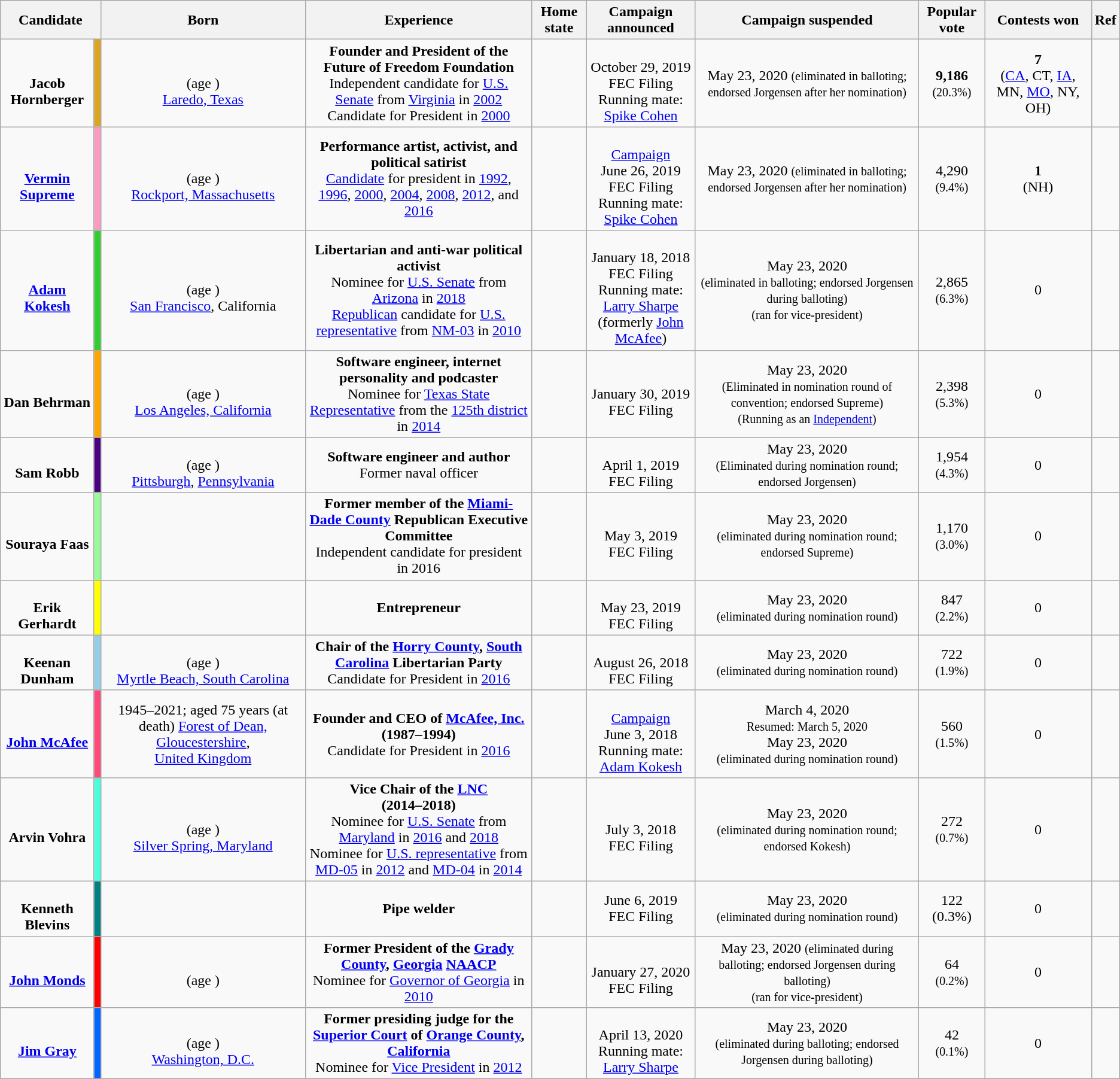<table class="wikitable sortable" style="text-align:center;">
<tr>
<th colspan="2">Candidate</th>
<th>Born</th>
<th class="unsortable">Experience</th>
<th>Home state</th>
<th>Campaign announced</th>
<th>Campaign suspended</th>
<th>Popular vote</th>
<th>Contests won</th>
<th class="unsortable">Ref</th>
</tr>
<tr>
<td data-sort-value="Hornberger, Jacob"><br><strong>Jacob Hornberger</strong></td>
<td style="background:#DAA520;"></td>
<td><br> (age )<br><a href='#'>Laredo, Texas</a></td>
<td><strong>Founder and President of the Future of Freedom Foundation</strong><br>Independent candidate for <a href='#'>U.S. Senate</a> from <a href='#'>Virginia</a> in <a href='#'>2002</a><br>Candidate for President in <a href='#'>2000</a></td>
<td></td>
<td><br>October 29, 2019<br>FEC Filing<br>Running mate: <a href='#'>Spike Cohen</a></td>
<td>May 23, 2020 <small>(eliminated in balloting; endorsed Jorgensen after her nomination)</small></td>
<td data-sort-value="9186"><strong>9,186</strong><br><small>(20.3%)</small></td>
<td data-sort-value="7: "><strong>7</strong><br>(<a href='#'>CA</a>, CT, <a href='#'>IA</a>, MN, <a href='#'>MO</a>, NY, OH)</td>
<td></td>
</tr>
<tr>
<td data-sort-value="Supreme, Vermin"><br><strong><a href='#'>Vermin Supreme</a></strong></td>
<td style="background:#fb9bc2;"></td>
<td><br>(age ) <br><a href='#'>Rockport, Massachusetts</a></td>
<td><strong>Performance artist, activist, and political satirist</strong><br><a href='#'>Candidate</a> for president in <a href='#'>1992</a>, <a href='#'>1996</a>, <a href='#'>2000</a>, <a href='#'>2004</a>, <a href='#'>2008</a>, <a href='#'>2012</a>, and <a href='#'>2016</a></td>
<td></td>
<td> <br><a href='#'>Campaign</a><br>June 26, 2019<br>FEC Filing<br>Running mate: <a href='#'>Spike Cohen</a></td>
<td>May 23, 2020 <small>(eliminated in balloting; endorsed Jorgensen after her nomination)</small></td>
<td data-sort-value="4290">4,290<br><small>(9.4%)</small></td>
<td data-sort-value="1"><strong>1</strong><br>(NH)</td>
<td></td>
</tr>
<tr>
<td data-sort-value="Kokesh, Adam"><br><strong><a href='#'>Adam Kokesh</a></strong></td>
<td style="background:#32CD32;"></td>
<td><br>(age )<br><a href='#'>San Francisco</a>, California</td>
<td><strong>Libertarian and anti-war political activist</strong><br>Nominee for <a href='#'>U.S. Senate</a> from <a href='#'>Arizona</a> in <a href='#'>2018</a><br><a href='#'>Republican</a> candidate for <a href='#'>U.S. representative</a> from <a href='#'>NM-03</a> in <a href='#'>2010</a></td>
<td></td>
<td><br>January 18, 2018<br>FEC Filing<br> Running mate: <a href='#'>Larry Sharpe</a><br>(formerly <a href='#'>John McAfee</a>)</td>
<td>May 23, 2020<br><small>(eliminated in balloting; endorsed Jorgensen during balloting)<br>(ran for vice-president)</small></td>
<td data-sort-value="2865">2,865<br><small>(6.3%)</small></td>
<td data-sort-value="0 ">0</td>
<td></td>
</tr>
<tr>
<td data-sort-value="Behrman, Dan"><br><strong>Dan Behrman</strong></td>
<td style="background:orange;"></td>
<td><br>(age )<br><a href='#'>Los Angeles, California</a></td>
<td><strong>Software engineer, internet personality and podcaster</strong><br>Nominee for <a href='#'>Texas State Representative</a> from the <a href='#'>125th district</a> in <a href='#'>2014</a></td>
<td></td>
<td><br>January 30, 2019<br>FEC Filing</td>
<td>May 23, 2020<br><small>(Eliminated in nomination round of convention; endorsed Supreme)</small><br><small>(Running as an <a href='#'>Independent</a>)</small></td>
<td data-sort-value="2398">2,398<br><small>(5.3%)</small></td>
<td data-sort-value="0 ">0</td>
<td></td>
</tr>
<tr>
<td data-sort-value="Robb, Sam"><br><strong>Sam Robb</strong></td>
<td style="background:#4B0082;"></td>
<td><br> (age )<br><a href='#'>Pittsburgh</a>, <a href='#'>Pennsylvania</a></td>
<td><strong>Software engineer and author</strong><br>Former naval officer</td>
<td></td>
<td><br>April 1, 2019<br>FEC Filing</td>
<td>May 23, 2020<br><small>(Eliminated during nomination round; endorsed Jorgensen)</small></td>
<td data-sort-value="1954">1,954<br><small>(4.3%)</small></td>
<td data-sort-value="0 ">0</td>
<td></td>
</tr>
<tr>
<td data-sort-value="Faas, Souraya"><br><strong>Souraya Faas</strong></td>
<td style="background:#98FB98;"></td>
<td></td>
<td><strong>Former member of the <a href='#'>Miami-Dade County</a> Republican Executive Committee</strong><br> Independent candidate for president in 2016</td>
<td></td>
<td><br>May 3, 2019<br>FEC Filing</td>
<td>May 23, 2020<br><small>(eliminated during nomination round; endorsed Supreme)</small></td>
<td data-sort-value="1170">1,170<br><small>(3.0%)</small></td>
<td data-sort-value="0 ">0</td>
<td></td>
</tr>
<tr>
<td data-sort-value="Gerhardt, Erik"><br><strong>Erik Gerhardt</strong></td>
<td style="background:yellow;"></td>
<td></td>
<td><strong>Entrepreneur</strong></td>
<td></td>
<td><br>May 23, 2019<br>FEC Filing</td>
<td>May 23, 2020<br><small>(eliminated during nomination round)</small></td>
<td data-sort-value="847">847<br><small>(2.2%)</small></td>
<td data-sort-value="0 ">0</td>
<td></td>
</tr>
<tr>
<td data-sort-value="Dunham, Keenan"><br><strong>Keenan Dunham</strong></td>
<td style="background:#96CEE8;"></td>
<td><br>(age )<br><a href='#'>Myrtle Beach, South Carolina</a></td>
<td><strong>Chair of the <a href='#'>Horry County</a>, <a href='#'>South Carolina</a> Libertarian Party</strong><br>Candidate for President in <a href='#'>2016</a></td>
<td></td>
<td><br>August 26, 2018<br>FEC Filing</td>
<td>May 23, 2020<br><small>(eliminated during nomination round)</small></td>
<td data-sort-value="722">722<br><small>(1.9%)</small></td>
<td data-sort-value="0 ">0</td>
<td></td>
</tr>
<tr>
<td><br><strong><a href='#'>John McAfee</a></strong></td>
<td style="background:#ff497b;"></td>
<td>1945–2021; aged 75 years (at death) <a href='#'>Forest of Dean, Gloucestershire</a>,<br><a href='#'>United Kingdom</a></td>
<td><strong>Founder and CEO of <a href='#'>McAfee, Inc.</a><br>(1987–1994)</strong> <br>Candidate for President in <a href='#'>2016</a></td>
<td></td>
<td><br><a href='#'>Campaign</a><br>June 3, 2018<br>Running mate: <a href='#'>Adam Kokesh</a></td>
<td>March 4, 2020<br><small>Resumed: March 5, 2020</small><br>May 23, 2020<br><small>(eliminated during nomination round)</small></td>
<td>560<br><small>(1.5%)</small></td>
<td>0</td>
<td></td>
</tr>
<tr>
<td><br><strong>Arvin Vohra</strong></td>
<td style="background:#49ffdc;"></td>
<td><br> (age )<br><a href='#'>Silver Spring, Maryland</a></td>
<td><strong>Vice Chair of the <a href='#'>LNC</a><br>(2014–2018)</strong><br>Nominee for <a href='#'>U.S. Senate</a> from <a href='#'>Maryland</a> in <a href='#'>2016</a> and <a href='#'>2018</a><br>Nominee for <a href='#'>U.S. representative</a> from <a href='#'>MD-05</a> in <a href='#'>2012</a> and <a href='#'>MD-04</a> in <a href='#'>2014</a></td>
<td></td>
<td><br>July 3, 2018<br>FEC Filing</td>
<td>May 23, 2020<br><small>(eliminated during nomination round; endorsed Kokesh)</small></td>
<td>272<br><small>(0.7%)</small></td>
<td>0</td>
<td></td>
</tr>
<tr>
<td> <br><strong>Kenneth Blevins</strong></td>
<td style="background:teal;"></td>
<td></td>
<td><strong>Pipe welder</strong></td>
<td></td>
<td>June 6, 2019<br>FEC Filing</td>
<td>May 23, 2020<br><small>(eliminated during nomination round)</small></td>
<td>122<br>(0.3%)</td>
<td>0</td>
<td></td>
</tr>
<tr>
<td data-sort-value="Monds, John"><br><strong><a href='#'>John Monds</a></strong></td>
<td style="background:red;"></td>
<td><br> (age )</td>
<td><strong>Former President of the <a href='#'>Grady County</a>, <a href='#'>Georgia</a> <a href='#'>NAACP</a> </strong><br>Nominee for <a href='#'>Governor of Georgia</a> in <a href='#'>2010</a></td>
<td></td>
<td><br>January 27, 2020<br>FEC Filing</td>
<td>May 23, 2020 <small>(eliminated during balloting; endorsed Jorgensen during balloting)<br>(ran for vice-president)</small></td>
<td data-sort-value="64">64<br><small>(0.2%)</small></td>
<td data-sort-value="0 ">0</td>
<td></td>
</tr>
<tr>
<td data-sort-value="Gray, James"><br><strong><a href='#'>Jim Gray</a></strong></td>
<td style="background:#0066ffff;"></td>
<td><br> (age )<br> <a href='#'>Washington, D.C.</a></td>
<td><strong>Former presiding judge for the <a href='#'>Superior Court</a> of <a href='#'>Orange County</a>, <a href='#'>California</a></strong><br>Nominee for <a href='#'>Vice President</a> in <a href='#'>2012</a></td>
<td></td>
<td><br>April 13, 2020<br>Running mate: <a href='#'>Larry Sharpe</a></td>
<td>May 23, 2020<br><small>(eliminated during balloting; endorsed Jorgensen during balloting)</small></td>
<td data-sort-value="42">42<br><small>(0.1%)</small></td>
<td data-sort-value="0 ">0</td>
<td></td>
</tr>
</table>
